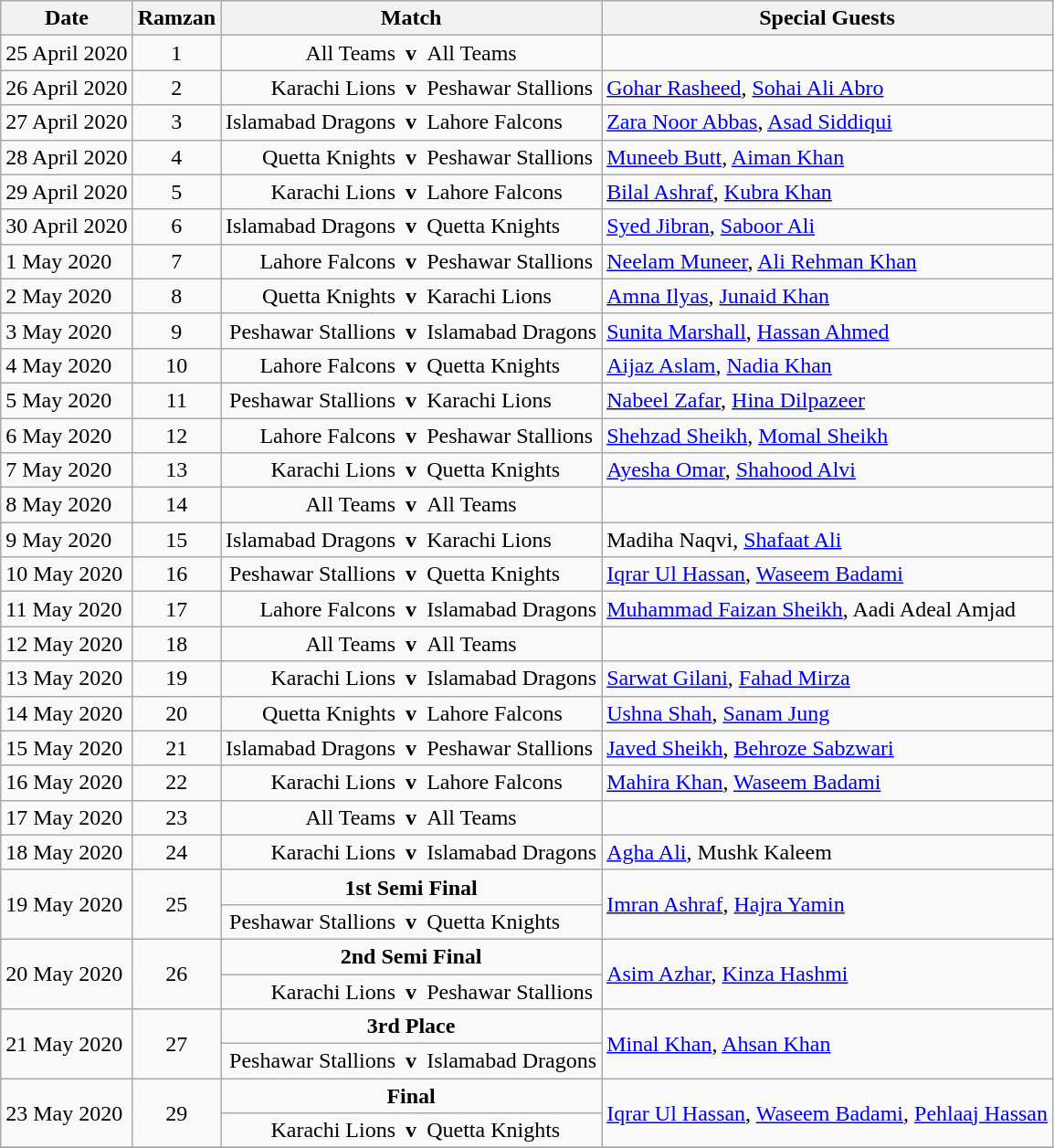<table class="wikitable">
<tr>
<th>Date</th>
<th>Ramzan</th>
<th colspan="3">Match</th>
<th>Special Guests</th>
</tr>
<tr>
<td>25 April 2020</td>
<td style="text-align:center">1</td>
<td style="text-align:right;border-right:1px solid transparent">All Teams</td>
<td style="border-left:1px solid transparent;border-right:1px solid transparent"><strong>v</strong></td>
<td style="border-left:1px solid transparent">All Teams</td>
<td></td>
</tr>
<tr>
<td>26 April 2020</td>
<td style="text-align:center">2</td>
<td style="text-align:right;border-right:1px solid transparent">Karachi Lions</td>
<td style="border-left:1px solid transparent;border-right:1px solid transparent"><strong>v</strong></td>
<td style="border-left:1px solid transparent">Peshawar Stallions</td>
<td><a href='#'>Gohar Rasheed</a>, <a href='#'>Sohai Ali Abro</a></td>
</tr>
<tr>
<td>27 April 2020</td>
<td style="text-align:center">3</td>
<td style="text-align:right;border-right:1px solid transparent">Islamabad Dragons</td>
<td style="border-left:1px solid transparent;border-right:1px solid transparent"><strong>v</strong></td>
<td style="border-left:1px solid transparent">Lahore Falcons</td>
<td><a href='#'>Zara Noor Abbas</a>, <a href='#'>Asad Siddiqui</a></td>
</tr>
<tr>
<td>28 April 2020</td>
<td style="text-align:center">4</td>
<td style="text-align:right;border-right:1px solid transparent">Quetta Knights</td>
<td style="border-left:1px solid transparent;border-right:1px solid transparent"><strong>v</strong></td>
<td style="border-left:1px solid transparent">Peshawar Stallions</td>
<td><a href='#'>Muneeb Butt</a>, <a href='#'>Aiman Khan</a></td>
</tr>
<tr>
<td>29 April 2020</td>
<td style="text-align:center">5</td>
<td style="text-align:right;border-right:1px solid transparent">Karachi Lions</td>
<td style="border-left:1px solid transparent;border-right:1px solid transparent"><strong>v</strong></td>
<td style="border-left:1px solid transparent">Lahore Falcons</td>
<td><a href='#'>Bilal Ashraf</a>, <a href='#'>Kubra Khan</a></td>
</tr>
<tr>
<td>30 April 2020</td>
<td style="text-align:center">6</td>
<td style="text-align:right;border-right:1px solid transparent">Islamabad Dragons</td>
<td style="border-left:1px solid transparent;border-right:1px solid transparent"><strong>v</strong></td>
<td style="border-left:1px solid transparent">Quetta Knights</td>
<td><a href='#'>Syed Jibran</a>, <a href='#'>Saboor Ali</a></td>
</tr>
<tr>
<td>1 May 2020</td>
<td style="text-align:center">7</td>
<td style="text-align:right;border-right:1px solid transparent">Lahore Falcons</td>
<td style="border-left:1px solid transparent;border-right:1px solid transparent"><strong>v</strong></td>
<td style="border-left:1px solid transparent">Peshawar Stallions</td>
<td><a href='#'>Neelam Muneer</a>, <a href='#'>Ali Rehman Khan</a></td>
</tr>
<tr>
<td>2 May 2020</td>
<td style="text-align:center">8</td>
<td style="text-align:right;border-right:1px solid transparent">Quetta Knights</td>
<td style="border-left:1px solid transparent;border-right:1px solid transparent"><strong>v</strong></td>
<td style="border-left:1px solid transparent">Karachi Lions</td>
<td><a href='#'>Amna Ilyas</a>, <a href='#'>Junaid Khan</a></td>
</tr>
<tr>
<td>3 May 2020</td>
<td style="text-align:center">9</td>
<td style="text-align:right;border-right:1px solid transparent">Peshawar Stallions</td>
<td style="border-left:1px solid transparent;border-right:1px solid transparent"><strong>v</strong></td>
<td style="border-left:1px solid transparent">Islamabad Dragons</td>
<td><a href='#'>Sunita Marshall</a>, <a href='#'>Hassan Ahmed</a></td>
</tr>
<tr>
<td>4 May 2020</td>
<td style="text-align:center">10</td>
<td style="text-align:right;border-right:1px solid transparent">Lahore Falcons</td>
<td style="border-left:1px solid transparent;border-right:1px solid transparent"><strong>v</strong></td>
<td style="border-left:1px solid transparent">Quetta Knights</td>
<td><a href='#'>Aijaz Aslam</a>, <a href='#'>Nadia Khan</a></td>
</tr>
<tr>
<td>5 May 2020</td>
<td style="text-align:center">11</td>
<td style="text-align:right;border-right:1px solid transparent">Peshawar Stallions</td>
<td style="border-left:1px solid transparent;border-right:1px solid transparent"><strong>v</strong></td>
<td style="border-left:1px solid transparent">Karachi Lions</td>
<td><a href='#'>Nabeel Zafar</a>, <a href='#'>Hina Dilpazeer</a></td>
</tr>
<tr>
<td>6 May 2020</td>
<td style="text-align:center">12</td>
<td style="text-align:right;border-right:1px solid transparent">Lahore Falcons</td>
<td style="border-left:1px solid transparent;border-right:1px solid transparent"><strong>v</strong></td>
<td style="border-left:1px solid transparent">Peshawar Stallions</td>
<td><a href='#'>Shehzad Sheikh</a>, <a href='#'>Momal Sheikh</a></td>
</tr>
<tr>
<td>7 May 2020</td>
<td style="text-align:center">13</td>
<td style="text-align:right;border-right:1px solid transparent">Karachi Lions</td>
<td style="border-left:1px solid transparent;border-right:1px solid transparent"><strong>v</strong></td>
<td style="border-left:1px solid transparent">Quetta Knights</td>
<td><a href='#'>Ayesha Omar</a>, <a href='#'>Shahood Alvi</a></td>
</tr>
<tr>
<td>8 May 2020</td>
<td style="text-align:center">14</td>
<td style="text-align:right;border-right:1px solid transparent">All Teams</td>
<td style="border-left:1px solid transparent;border-right:1px solid transparent"><strong>v</strong></td>
<td style="border-left:1px solid transparent">All Teams</td>
<td></td>
</tr>
<tr>
<td>9 May 2020</td>
<td style="text-align:center">15</td>
<td style="text-align:right;border-right:1px solid transparent">Islamabad Dragons</td>
<td style="border-left:1px solid transparent;border-right:1px solid transparent"><strong>v</strong></td>
<td style="border-left:1px solid transparent">Karachi Lions</td>
<td>Madiha Naqvi, <a href='#'>Shafaat Ali</a></td>
</tr>
<tr>
<td>10 May 2020</td>
<td style="text-align:center">16</td>
<td style="text-align:right;border-right:1px solid transparent">Peshawar Stallions</td>
<td style="border-left:1px solid transparent;border-right:1px solid transparent"><strong>v</strong></td>
<td style="border-left:1px solid transparent">Quetta Knights</td>
<td><a href='#'>Iqrar Ul Hassan</a>, <a href='#'>Waseem Badami</a></td>
</tr>
<tr>
<td>11 May 2020</td>
<td style="text-align:center">17</td>
<td style="text-align:right;border-right:1px solid transparent">Lahore Falcons</td>
<td style="border-left:1px solid transparent;border-right:1px solid transparent"><strong>v</strong></td>
<td style="border-left:1px solid transparent">Islamabad Dragons</td>
<td><a href='#'>Muhammad Faizan Sheikh</a>, Aadi Adeal Amjad</td>
</tr>
<tr>
<td>12 May 2020</td>
<td style="text-align:center">18</td>
<td style="text-align:right;border-right:1px solid transparent">All Teams</td>
<td style="border-left:1px solid transparent;border-right:1px solid transparent"><strong>v</strong></td>
<td style="border-left:1px solid transparent">All Teams</td>
<td></td>
</tr>
<tr>
<td>13 May 2020</td>
<td style="text-align:center">19</td>
<td style="text-align:right;border-right:1px solid transparent">Karachi Lions</td>
<td style="border-left:1px solid transparent;border-right:1px solid transparent"><strong>v</strong></td>
<td style="border-left:1px solid transparent">Islamabad Dragons</td>
<td><a href='#'>Sarwat Gilani</a>, <a href='#'>Fahad Mirza</a></td>
</tr>
<tr>
<td>14 May 2020</td>
<td style="text-align:center">20</td>
<td style="text-align:right;border-right:1px solid transparent">Quetta Knights</td>
<td style="border-left:1px solid transparent;border-right:1px solid transparent"><strong>v</strong></td>
<td style="border-left:1px solid transparent">Lahore Falcons</td>
<td><a href='#'>Ushna Shah</a>, <a href='#'>Sanam Jung</a></td>
</tr>
<tr>
<td>15 May 2020</td>
<td style="text-align:center">21</td>
<td style="text-align:right;border-right:1px solid transparent">Islamabad Dragons</td>
<td style="border-left:1px solid transparent;border-right:1px solid transparent"><strong>v</strong></td>
<td style="border-left:1px solid transparent">Peshawar Stallions</td>
<td><a href='#'>Javed Sheikh</a>, <a href='#'>Behroze Sabzwari</a></td>
</tr>
<tr>
<td>16 May 2020</td>
<td style="text-align:center">22</td>
<td style="text-align:right;border-right:1px solid transparent">Karachi Lions</td>
<td style="border-left:1px solid transparent;border-right:1px solid transparent"><strong>v</strong></td>
<td style="border-left:1px solid transparent">Lahore Falcons</td>
<td><a href='#'>Mahira Khan</a>, <a href='#'>Waseem Badami</a></td>
</tr>
<tr>
<td>17 May 2020</td>
<td style="text-align:center">23</td>
<td style="text-align:right;border-right:1px solid transparent">All Teams</td>
<td style="border-left:1px solid transparent;border-right:1px solid transparent"><strong>v</strong></td>
<td style="border-left:1px solid transparent">All Teams</td>
<td></td>
</tr>
<tr>
<td>18 May 2020</td>
<td style="text-align:center">24</td>
<td style="text-align:right;border-right:1px solid transparent">Karachi Lions</td>
<td style="border-left:1px solid transparent;border-right:1px solid transparent"><strong>v</strong></td>
<td style="border-left:1px solid transparent">Islamabad Dragons</td>
<td><a href='#'>Agha Ali</a>, Mushk Kaleem</td>
</tr>
<tr>
<td rowspan="2">19 May 2020</td>
<td rowspan="2" style="text-align:center">25</td>
<td colspan="3" style="text-align:center;"><strong>1st Semi Final</strong></td>
<td rowspan="2"><a href='#'>Imran Ashraf</a>, <a href='#'>Hajra Yamin</a></td>
</tr>
<tr>
<td style="text-align:right;border-right:1px solid transparent">Peshawar Stallions</td>
<td style="border-left:1px solid transparent;border-right:1px solid transparent"><strong>v</strong></td>
<td style="border-left:1px solid transparent">Quetta Knights</td>
</tr>
<tr>
<td rowspan="2">20 May 2020</td>
<td rowspan="2" style="text-align:center">26</td>
<td colspan="3" style="text-align:center;"><strong>2nd Semi Final</strong></td>
<td rowspan="2"><a href='#'>Asim Azhar</a>, <a href='#'>Kinza Hashmi</a></td>
</tr>
<tr>
<td style="text-align:right;border-right:1px solid transparent">Karachi Lions</td>
<td style="border-left:1px solid transparent;border-right:1px solid transparent"><strong>v</strong></td>
<td style="border-left:1px solid transparent">Peshawar Stallions</td>
</tr>
<tr>
<td rowspan="2">21 May 2020</td>
<td rowspan="2" style="text-align:center">27</td>
<td colspan="3" style="text-align:center;"><strong>3rd Place</strong></td>
<td rowspan="2"><a href='#'>Minal Khan</a>, <a href='#'>Ahsan Khan</a></td>
</tr>
<tr>
<td style="text-align:right;border-right:1px solid transparent">Peshawar Stallions</td>
<td style="border-left:1px solid transparent;border-right:1px solid transparent"><strong>v</strong></td>
<td style="border-left:1px solid transparent">Islamabad Dragons</td>
</tr>
<tr>
<td rowspan="2">23 May 2020</td>
<td rowspan="2" style="text-align:center">29</td>
<td colspan="3" style="text-align:center;"><strong>Final</strong></td>
<td rowspan="2"><a href='#'>Iqrar Ul Hassan</a>, <a href='#'>Waseem Badami</a>, <a href='#'>Pehlaaj Hassan</a></td>
</tr>
<tr>
<td style="text-align:right;border-right:1px solid transparent">Karachi Lions</td>
<td style="border-left:1px solid transparent;border-right:1px solid transparent"><strong>v</strong></td>
<td style="border-left:1px solid transparent">Quetta Knights</td>
</tr>
<tr>
</tr>
</table>
